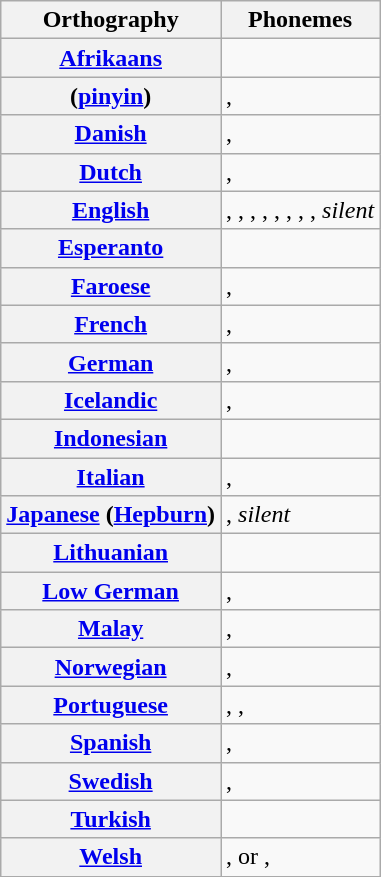<table class="wikitable mw-collapsible">
<tr>
<th>Orthography</th>
<th>Phonemes</th>
</tr>
<tr>
<th><a href='#'>Afrikaans</a></th>
<td></td>
</tr>
<tr>
<th> (<a href='#'>pinyin</a>)</th>
<td>, </td>
</tr>
<tr>
<th><a href='#'>Danish</a></th>
<td>, </td>
</tr>
<tr>
<th><a href='#'>Dutch</a></th>
<td>, </td>
</tr>
<tr>
<th><a href='#'>English</a></th>
<td>, , , , , , , , <em>silent</em></td>
</tr>
<tr>
<th><a href='#'>Esperanto</a></th>
<td></td>
</tr>
<tr>
<th><a href='#'>Faroese</a></th>
<td>, </td>
</tr>
<tr>
<th><a href='#'>French</a></th>
<td>, </td>
</tr>
<tr>
<th><a href='#'>German</a></th>
<td>, </td>
</tr>
<tr>
<th><a href='#'>Icelandic</a></th>
<td>, </td>
</tr>
<tr>
<th><a href='#'>Indonesian</a></th>
<td></td>
</tr>
<tr>
<th><a href='#'>Italian</a></th>
<td>, </td>
</tr>
<tr>
<th><a href='#'>Japanese</a> (<a href='#'>Hepburn</a>)</th>
<td>, <em>silent</em></td>
</tr>
<tr>
<th><a href='#'>Lithuanian</a></th>
<td></td>
</tr>
<tr>
<th><a href='#'>Low German</a></th>
<td>, </td>
</tr>
<tr>
<th><a href='#'>Malay</a></th>
<td>, </td>
</tr>
<tr>
<th><a href='#'>Norwegian</a></th>
<td>, </td>
</tr>
<tr>
<th><a href='#'>Portuguese</a></th>
<td>, , </td>
</tr>
<tr>
<th><a href='#'>Spanish</a></th>
<td>, </td>
</tr>
<tr>
<th><a href='#'>Swedish</a></th>
<td>, </td>
</tr>
<tr>
<th><a href='#'>Turkish</a></th>
<td></td>
</tr>
<tr>
<th><a href='#'>Welsh</a></th>
<td>,  or , </td>
</tr>
</table>
